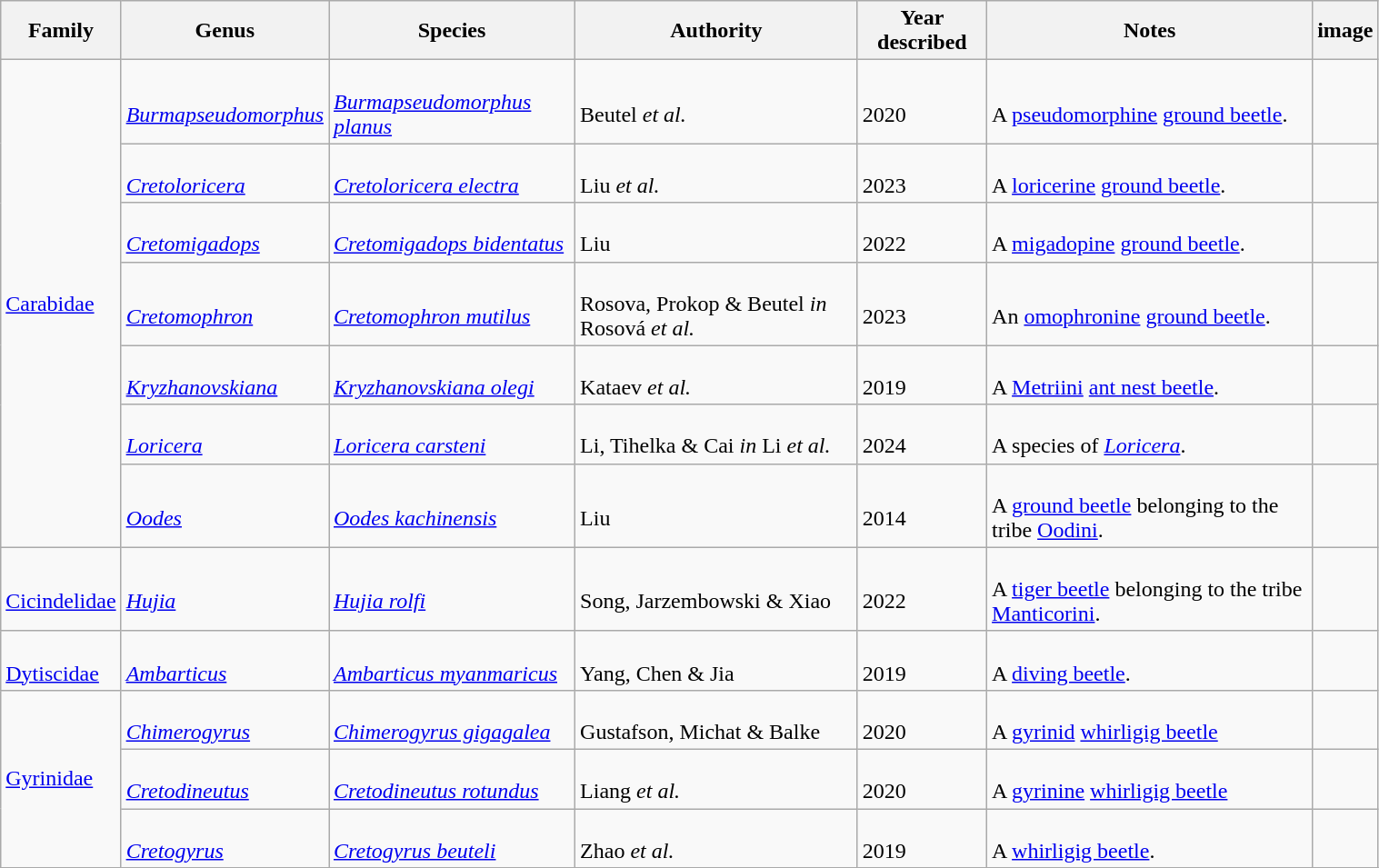<table class="wikitable sortable" align="center" width="80%">
<tr>
<th>Family</th>
<th>Genus</th>
<th>Species</th>
<th>Authority</th>
<th>Year described</th>
<th>Notes</th>
<th>image</th>
</tr>
<tr>
<td rowspan=7><a href='#'>Carabidae</a></td>
<td><br><em><a href='#'>Burmapseudomorphus</a></em></td>
<td><br><em><a href='#'>Burmapseudomorphus planus</a></em></td>
<td><br>Beutel <em>et al.</em></td>
<td><br>2020</td>
<td><br>A <a href='#'>pseudomorphine</a> <a href='#'>ground beetle</a>.</td>
<td></td>
</tr>
<tr>
<td><br><em><a href='#'>Cretoloricera</a></em></td>
<td><br><em><a href='#'>Cretoloricera electra</a></em></td>
<td><br>Liu <em>et al.</em></td>
<td><br>2023</td>
<td><br>A <a href='#'>loricerine</a> <a href='#'>ground beetle</a>.</td>
<td></td>
</tr>
<tr>
<td><br><em><a href='#'>Cretomigadops</a></em></td>
<td><br><em><a href='#'>Cretomigadops bidentatus</a></em></td>
<td><br>Liu</td>
<td><br>2022</td>
<td><br>A <a href='#'>migadopine</a> <a href='#'>ground beetle</a>.</td>
<td></td>
</tr>
<tr>
<td><br><em><a href='#'>Cretomophron</a></em></td>
<td><br><em><a href='#'>Cretomophron mutilus</a></em></td>
<td><br>Rosova, Prokop & Beutel <em>in</em> Rosová <em>et al.</em></td>
<td><br>2023</td>
<td><br>An <a href='#'>omophronine</a> <a href='#'>ground beetle</a>.</td>
<td></td>
</tr>
<tr>
<td><br><em><a href='#'>Kryzhanovskiana</a></em></td>
<td><br><em><a href='#'>Kryzhanovskiana olegi</a></em></td>
<td><br>Kataev <em>et al.</em></td>
<td><br>2019</td>
<td><br>A <a href='#'>Metriini</a> <a href='#'>ant nest beetle</a>.</td>
<td></td>
</tr>
<tr>
<td><br><em><a href='#'>Loricera</a></em></td>
<td><br><em><a href='#'>Loricera carsteni</a></em></td>
<td><br>Li, Tihelka & Cai <em>in</em> Li <em>et al.</em></td>
<td><br>2024</td>
<td><br>A species of <em><a href='#'>Loricera</a></em>.</td>
<td></td>
</tr>
<tr>
<td><br><em><a href='#'>Oodes</a></em></td>
<td><br><em><a href='#'>Oodes kachinensis</a></em></td>
<td><br>Liu</td>
<td><br>2014</td>
<td><br>A <a href='#'>ground beetle</a> belonging to the tribe <a href='#'>Oodini</a>.</td>
<td></td>
</tr>
<tr>
<td><br><a href='#'>Cicindelidae</a></td>
<td><br><em><a href='#'>Hujia</a></em></td>
<td><br><em><a href='#'>Hujia rolfi</a></em></td>
<td><br>Song, Jarzembowski & Xiao</td>
<td><br>2022</td>
<td><br>A <a href='#'>tiger beetle</a> belonging to the tribe <a href='#'>Manticorini</a>.</td>
<td></td>
</tr>
<tr>
<td><br><a href='#'>Dytiscidae</a></td>
<td><br><em><a href='#'>Ambarticus</a></em></td>
<td><br><em><a href='#'>Ambarticus myanmaricus</a></em></td>
<td><br>Yang, Chen & Jia</td>
<td><br>2019</td>
<td><br>A <a href='#'>diving beetle</a>.</td>
<td></td>
</tr>
<tr>
<td rowspan=3><a href='#'>Gyrinidae</a></td>
<td><br><em><a href='#'>Chimerogyrus</a></em></td>
<td><br><em><a href='#'>Chimerogyrus gigagalea</a></em></td>
<td><br>Gustafson, Michat & Balke</td>
<td><br>2020</td>
<td><br>A <a href='#'>gyrinid</a> <a href='#'>whirligig beetle</a></td>
<td></td>
</tr>
<tr>
<td><br><em><a href='#'>Cretodineutus</a></em></td>
<td><br><em><a href='#'>Cretodineutus rotundus</a></em></td>
<td><br>Liang <em>et al.</em></td>
<td><br>2020</td>
<td><br>A <a href='#'>gyrinine</a> <a href='#'>whirligig beetle</a></td>
<td></td>
</tr>
<tr>
<td><br><em><a href='#'>Cretogyrus</a></em></td>
<td><br><em><a href='#'>Cretogyrus beuteli</a></em></td>
<td><br>Zhao <em>et al.</em></td>
<td><br>2019</td>
<td><br>A <a href='#'>whirligig beetle</a>.</td>
<td></td>
</tr>
<tr>
</tr>
</table>
